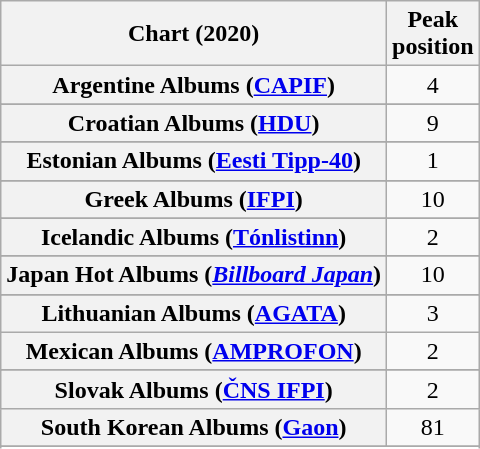<table class="wikitable sortable plainrowheaders" style="text-align:center">
<tr>
<th scope="col">Chart (2020)</th>
<th scope="col">Peak<br>position</th>
</tr>
<tr>
<th scope="row">Argentine Albums (<a href='#'>CAPIF</a>)</th>
<td>4</td>
</tr>
<tr>
</tr>
<tr>
</tr>
<tr>
</tr>
<tr>
</tr>
<tr>
</tr>
<tr>
<th scope="row">Croatian Albums (<a href='#'>HDU</a>)</th>
<td>9</td>
</tr>
<tr>
</tr>
<tr>
</tr>
<tr>
</tr>
<tr>
<th scope="row">Estonian Albums (<a href='#'>Eesti Tipp-40</a>)</th>
<td>1</td>
</tr>
<tr>
</tr>
<tr>
</tr>
<tr>
</tr>
<tr>
<th scope="row">Greek Albums (<a href='#'>IFPI</a>)</th>
<td>10</td>
</tr>
<tr>
</tr>
<tr>
<th scope="row">Icelandic Albums (<a href='#'>Tónlistinn</a>)</th>
<td>2</td>
</tr>
<tr>
</tr>
<tr>
</tr>
<tr>
<th scope="row">Japan Hot Albums (<em><a href='#'>Billboard Japan</a></em>)</th>
<td>10</td>
</tr>
<tr>
</tr>
<tr>
<th scope="row">Lithuanian Albums (<a href='#'>AGATA</a>)</th>
<td>3</td>
</tr>
<tr>
<th scope="row">Mexican Albums (<a href='#'>AMPROFON</a>)</th>
<td>2</td>
</tr>
<tr>
</tr>
<tr>
</tr>
<tr>
</tr>
<tr>
</tr>
<tr>
</tr>
<tr>
<th scope="row">Slovak Albums (<a href='#'>ČNS IFPI</a>)</th>
<td>2</td>
</tr>
<tr>
<th scope="row">South Korean Albums (<a href='#'>Gaon</a>)</th>
<td>81</td>
</tr>
<tr>
</tr>
<tr>
</tr>
<tr>
</tr>
<tr>
</tr>
<tr>
</tr>
<tr>
</tr>
</table>
